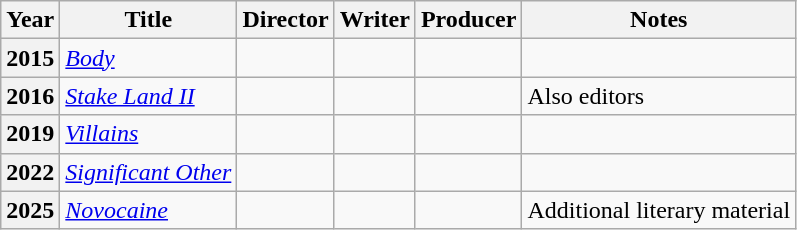<table class="wikitable plainrowheaders">
<tr>
<th scope="col">Year</th>
<th scope="col">Title</th>
<th scope="col">Director</th>
<th scope="col">Writer</th>
<th scope="col">Producer</th>
<th scope="col">Notes</th>
</tr>
<tr>
<th scope="row">2015</th>
<td><em><a href='#'>Body</a></em></td>
<td></td>
<td></td>
<td></td>
<td></td>
</tr>
<tr>
<th scope="row">2016</th>
<td><em><a href='#'>Stake Land II</a></em></td>
<td></td>
<td></td>
<td></td>
<td>Also editors</td>
</tr>
<tr>
<th scope="row">2019</th>
<td><em><a href='#'>Villains</a></em></td>
<td></td>
<td></td>
<td></td>
<td></td>
</tr>
<tr>
<th scope="row">2022</th>
<td><em><a href='#'>Significant Other</a></em></td>
<td></td>
<td></td>
<td></td>
<td></td>
</tr>
<tr>
<th scope="row">2025</th>
<td><em><a href='#'>Novocaine</a></em></td>
<td></td>
<td></td>
<td></td>
<td>Additional literary material</td>
</tr>
</table>
